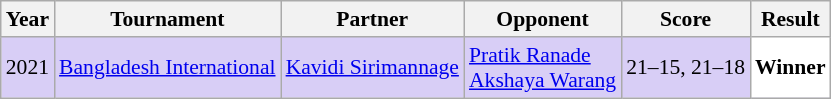<table class="sortable wikitable" style="font-size: 90%;">
<tr>
<th>Year</th>
<th>Tournament</th>
<th>Partner</th>
<th>Opponent</th>
<th>Score</th>
<th>Result</th>
</tr>
<tr style="background:#D8CEF6">
<td align="center">2021</td>
<td align="left"><a href='#'>Bangladesh International</a></td>
<td align="left"> <a href='#'>Kavidi Sirimannage</a></td>
<td align="left"> <a href='#'>Pratik Ranade</a><br> <a href='#'>Akshaya Warang</a></td>
<td align="left">21–15, 21–18</td>
<td style="text-align:left; background:white"> <strong>Winner</strong></td>
</tr>
</table>
